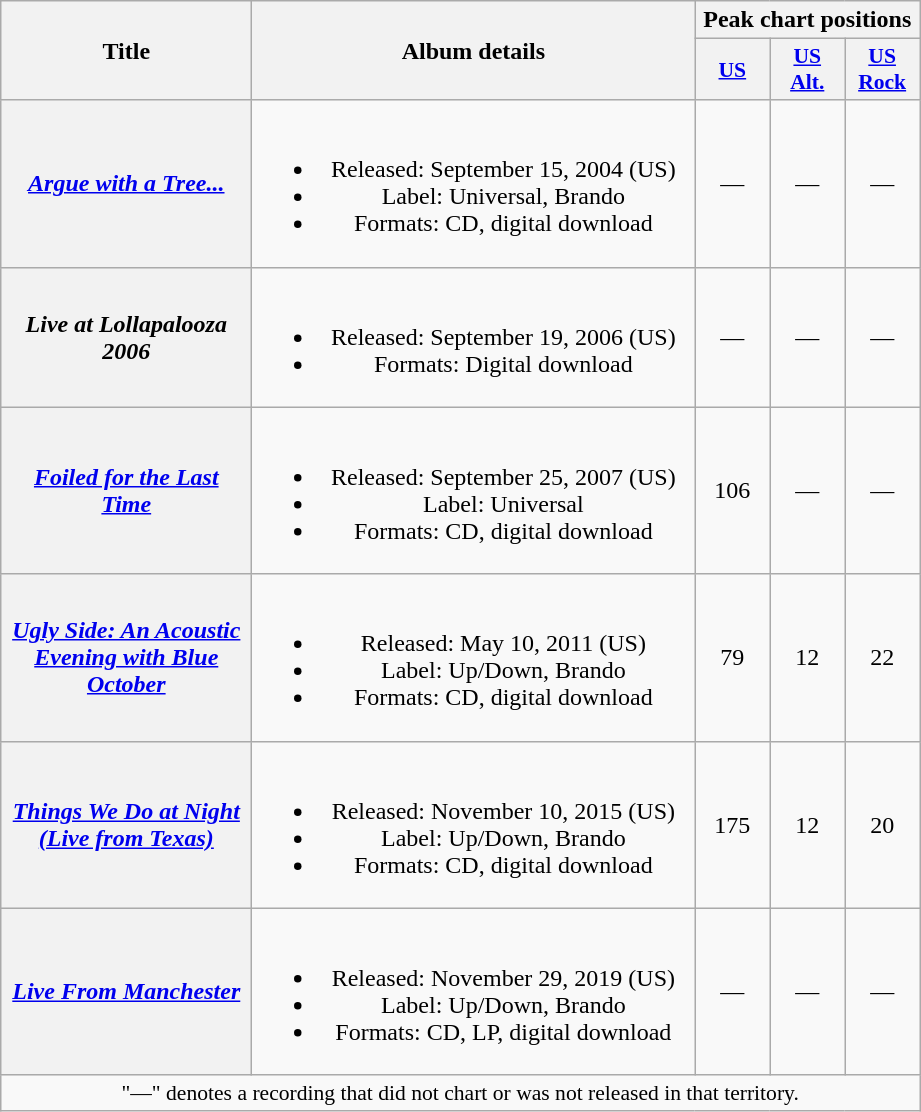<table class="wikitable plainrowheaders" style="text-align:center;">
<tr>
<th scope="col" rowspan="2" style="width:10em;">Title</th>
<th scope="col" rowspan="2" style="width:18em;">Album details</th>
<th scope="col" colspan="3">Peak chart positions</th>
</tr>
<tr>
<th scope="col" style="width:3em;font-size:90%;"><a href='#'>US</a><br></th>
<th scope="col" style="width:3em;font-size:90%;"><a href='#'>US<br>Alt.</a><br></th>
<th scope="col" style="width:3em;font-size:90%;"><a href='#'>US<br>Rock</a><br></th>
</tr>
<tr>
<th scope="row"><em><a href='#'>Argue with a Tree...</a></em></th>
<td><br><ul><li>Released: September 15, 2004 <span>(US)</span></li><li>Label: Universal, Brando</li><li>Formats: CD, digital download</li></ul></td>
<td>—</td>
<td>—</td>
<td>—</td>
</tr>
<tr>
<th scope="row"><em>Live at Lollapalooza 2006</em></th>
<td><br><ul><li>Released: September 19, 2006 (US)</li><li>Formats: Digital download</li></ul></td>
<td>—</td>
<td>—</td>
<td>—</td>
</tr>
<tr>
<th scope="row"><em><a href='#'>Foiled for the Last Time</a></em></th>
<td><br><ul><li>Released: September 25, 2007 <span>(US)</span></li><li>Label: Universal</li><li>Formats: CD, digital download</li></ul></td>
<td>106</td>
<td>—</td>
<td>—</td>
</tr>
<tr>
<th scope="row"><em><a href='#'>Ugly Side: An Acoustic Evening with Blue October</a></em></th>
<td><br><ul><li>Released: May 10, 2011 <span>(US)</span></li><li>Label: Up/Down, Brando</li><li>Formats: CD, digital download</li></ul></td>
<td>79</td>
<td>12</td>
<td>22</td>
</tr>
<tr>
<th scope="row"><em><a href='#'>Things We Do at Night (Live from Texas)</a></em></th>
<td><br><ul><li>Released: November 10, 2015 <span>(US)</span></li><li>Label: Up/Down, Brando</li><li>Formats: CD, digital download</li></ul></td>
<td>175</td>
<td>12</td>
<td>20</td>
</tr>
<tr>
<th scope="row"><em><a href='#'>Live From Manchester</a></em></th>
<td><br><ul><li>Released: November 29, 2019 <span>(US)</span></li><li>Label: Up/Down, Brando</li><li>Formats: CD, LP, digital download</li></ul></td>
<td>—</td>
<td>—</td>
<td>—</td>
</tr>
<tr>
<td colspan="5" style="font-size:90%">"—" denotes a recording that did not chart or was not released in that territory.</td>
</tr>
</table>
